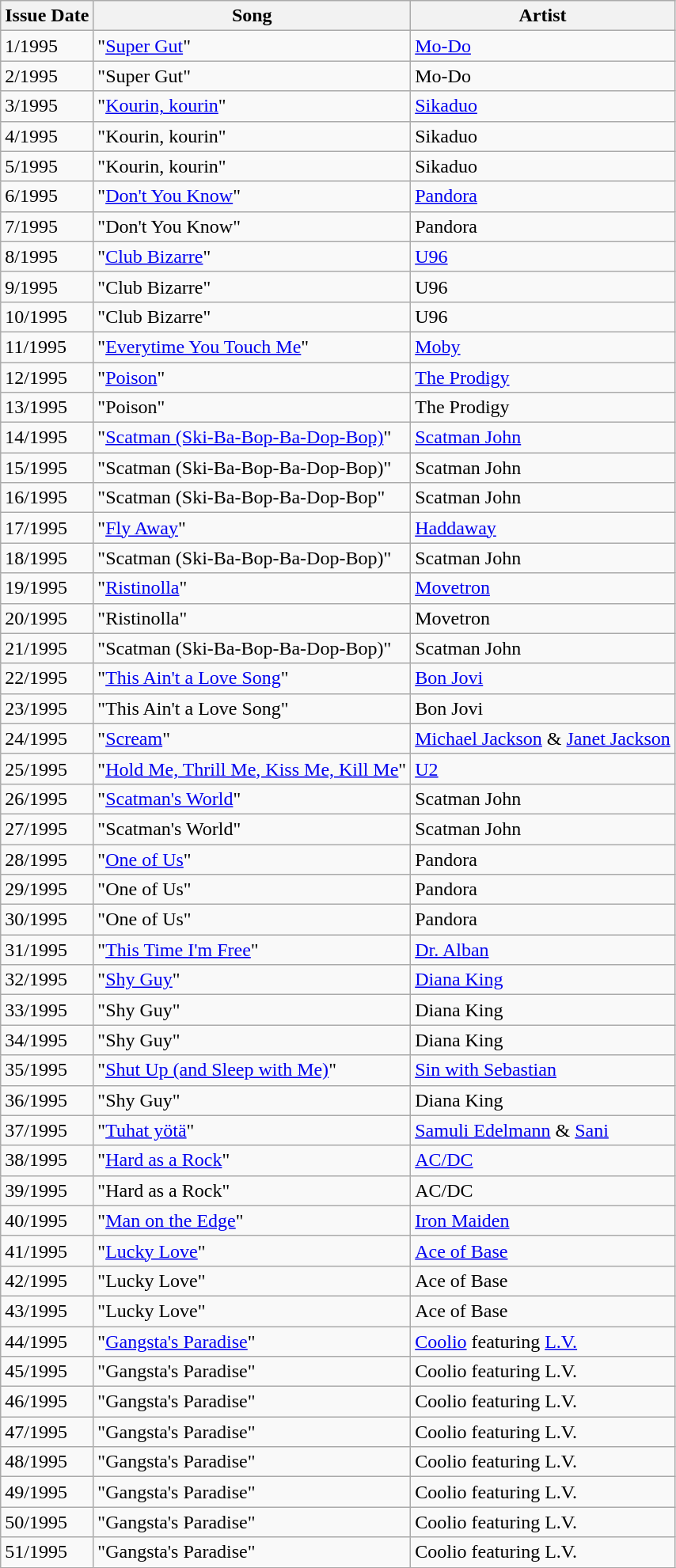<table class="wikitable">
<tr>
<th>Issue Date</th>
<th>Song</th>
<th>Artist</th>
</tr>
<tr>
<td>1/1995</td>
<td>"<a href='#'>Super Gut</a>"</td>
<td><a href='#'>Mo-Do</a></td>
</tr>
<tr>
<td>2/1995</td>
<td>"Super Gut"</td>
<td>Mo-Do</td>
</tr>
<tr>
<td>3/1995</td>
<td>"<a href='#'>Kourin, kourin</a>"</td>
<td><a href='#'>Sikaduo</a></td>
</tr>
<tr>
<td>4/1995</td>
<td>"Kourin, kourin"</td>
<td>Sikaduo</td>
</tr>
<tr>
<td>5/1995</td>
<td>"Kourin, kourin"</td>
<td>Sikaduo</td>
</tr>
<tr>
<td>6/1995</td>
<td>"<a href='#'>Don't You Know</a>"</td>
<td><a href='#'>Pandora</a></td>
</tr>
<tr>
<td>7/1995</td>
<td>"Don't You Know"</td>
<td>Pandora</td>
</tr>
<tr>
<td>8/1995</td>
<td>"<a href='#'>Club Bizarre</a>"</td>
<td><a href='#'>U96</a></td>
</tr>
<tr>
<td>9/1995</td>
<td>"Club Bizarre"</td>
<td>U96</td>
</tr>
<tr>
<td>10/1995</td>
<td>"Club Bizarre"</td>
<td>U96</td>
</tr>
<tr>
<td>11/1995</td>
<td>"<a href='#'>Everytime You Touch Me</a>"</td>
<td><a href='#'>Moby</a></td>
</tr>
<tr>
<td>12/1995</td>
<td>"<a href='#'>Poison</a>"</td>
<td><a href='#'>The Prodigy</a></td>
</tr>
<tr>
<td>13/1995</td>
<td>"Poison"</td>
<td>The Prodigy</td>
</tr>
<tr>
<td>14/1995</td>
<td>"<a href='#'>Scatman (Ski-Ba-Bop-Ba-Dop-Bop)</a>"</td>
<td><a href='#'>Scatman John</a></td>
</tr>
<tr>
<td>15/1995</td>
<td>"Scatman (Ski-Ba-Bop-Ba-Dop-Bop)"</td>
<td>Scatman John</td>
</tr>
<tr>
<td>16/1995</td>
<td>"Scatman (Ski-Ba-Bop-Ba-Dop-Bop"</td>
<td>Scatman John</td>
</tr>
<tr>
<td>17/1995</td>
<td>"<a href='#'>Fly Away</a>"</td>
<td><a href='#'>Haddaway</a></td>
</tr>
<tr>
<td>18/1995</td>
<td>"Scatman (Ski-Ba-Bop-Ba-Dop-Bop)"</td>
<td>Scatman John</td>
</tr>
<tr>
<td>19/1995</td>
<td>"<a href='#'>Ristinolla</a>"</td>
<td><a href='#'>Movetron</a></td>
</tr>
<tr>
<td>20/1995</td>
<td>"Ristinolla"</td>
<td>Movetron</td>
</tr>
<tr>
<td>21/1995</td>
<td>"Scatman (Ski-Ba-Bop-Ba-Dop-Bop)"</td>
<td>Scatman John</td>
</tr>
<tr>
<td>22/1995</td>
<td>"<a href='#'>This Ain't a Love Song</a>"</td>
<td><a href='#'>Bon Jovi</a></td>
</tr>
<tr>
<td>23/1995</td>
<td>"This Ain't a Love Song"</td>
<td>Bon Jovi</td>
</tr>
<tr>
<td>24/1995</td>
<td>"<a href='#'>Scream</a>"</td>
<td><a href='#'>Michael Jackson</a> & <a href='#'>Janet Jackson</a></td>
</tr>
<tr>
<td>25/1995</td>
<td>"<a href='#'>Hold Me, Thrill Me, Kiss Me, Kill Me</a>"</td>
<td><a href='#'>U2</a></td>
</tr>
<tr>
<td>26/1995</td>
<td>"<a href='#'>Scatman's World</a>"</td>
<td>Scatman John</td>
</tr>
<tr>
<td>27/1995</td>
<td>"Scatman's World"</td>
<td>Scatman John</td>
</tr>
<tr>
<td>28/1995</td>
<td>"<a href='#'>One of Us</a>"</td>
<td>Pandora</td>
</tr>
<tr>
<td>29/1995</td>
<td>"One of Us"</td>
<td>Pandora</td>
</tr>
<tr>
<td>30/1995</td>
<td>"One of Us"</td>
<td>Pandora</td>
</tr>
<tr>
<td>31/1995</td>
<td>"<a href='#'>This Time I'm Free</a>"</td>
<td><a href='#'>Dr. Alban</a></td>
</tr>
<tr>
<td>32/1995</td>
<td>"<a href='#'>Shy Guy</a>"</td>
<td><a href='#'>Diana King</a></td>
</tr>
<tr>
<td>33/1995</td>
<td>"Shy Guy"</td>
<td>Diana King</td>
</tr>
<tr>
<td>34/1995</td>
<td>"Shy Guy"</td>
<td>Diana King</td>
</tr>
<tr>
<td>35/1995</td>
<td>"<a href='#'>Shut Up (and Sleep with Me)</a>"</td>
<td><a href='#'>Sin with Sebastian</a></td>
</tr>
<tr>
<td>36/1995</td>
<td>"Shy Guy"</td>
<td>Diana King</td>
</tr>
<tr>
<td>37/1995</td>
<td>"<a href='#'>Tuhat yötä</a>"</td>
<td><a href='#'>Samuli Edelmann</a> & <a href='#'>Sani</a></td>
</tr>
<tr>
<td>38/1995</td>
<td>"<a href='#'>Hard as a Rock</a>"</td>
<td><a href='#'>AC/DC</a></td>
</tr>
<tr>
<td>39/1995</td>
<td>"Hard as a Rock"</td>
<td>AC/DC</td>
</tr>
<tr>
<td>40/1995</td>
<td>"<a href='#'>Man on the Edge</a>"</td>
<td><a href='#'>Iron Maiden</a></td>
</tr>
<tr>
<td>41/1995</td>
<td>"<a href='#'>Lucky Love</a>"</td>
<td><a href='#'>Ace of Base</a></td>
</tr>
<tr>
<td>42/1995</td>
<td>"Lucky Love"</td>
<td>Ace of Base</td>
</tr>
<tr>
<td>43/1995</td>
<td>"Lucky Love"</td>
<td>Ace of Base</td>
</tr>
<tr>
<td>44/1995</td>
<td>"<a href='#'>Gangsta's Paradise</a>"</td>
<td><a href='#'>Coolio</a> featuring <a href='#'>L.V.</a></td>
</tr>
<tr>
<td>45/1995</td>
<td>"Gangsta's Paradise"</td>
<td>Coolio featuring L.V.</td>
</tr>
<tr>
<td>46/1995</td>
<td>"Gangsta's Paradise"</td>
<td>Coolio featuring L.V.</td>
</tr>
<tr>
<td>47/1995</td>
<td>"Gangsta's Paradise"</td>
<td>Coolio featuring L.V.</td>
</tr>
<tr>
<td>48/1995</td>
<td>"Gangsta's Paradise"</td>
<td>Coolio featuring L.V.</td>
</tr>
<tr>
<td>49/1995</td>
<td>"Gangsta's Paradise"</td>
<td>Coolio featuring L.V.</td>
</tr>
<tr>
<td>50/1995</td>
<td>"Gangsta's Paradise"</td>
<td>Coolio featuring L.V.</td>
</tr>
<tr>
<td>51/1995</td>
<td>"Gangsta's Paradise"</td>
<td>Coolio featuring L.V.</td>
</tr>
</table>
